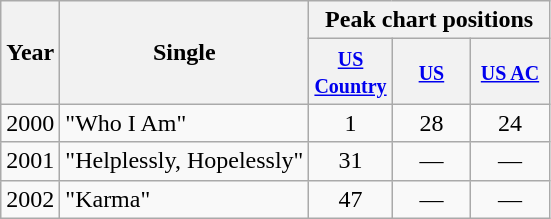<table class="wikitable">
<tr>
<th rowspan="2">Year</th>
<th rowspan="2">Single</th>
<th colspan="3">Peak chart positions</th>
</tr>
<tr>
<th width="45"><small><a href='#'>US Country</a></small></th>
<th width="45"><small><a href='#'>US</a></small></th>
<th width="45"><small><a href='#'>US AC</a></small></th>
</tr>
<tr>
<td>2000</td>
<td>"Who I Am"</td>
<td align="center">1</td>
<td align="center">28</td>
<td align="center">24</td>
</tr>
<tr>
<td>2001</td>
<td>"Helplessly, Hopelessly"</td>
<td align="center">31</td>
<td align="center">—</td>
<td align="center">—</td>
</tr>
<tr>
<td>2002</td>
<td>"Karma"</td>
<td align="center">47</td>
<td align="center">—</td>
<td align="center">—</td>
</tr>
</table>
